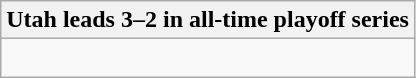<table class="wikitable collapsible collapsed">
<tr>
<th>Utah leads 3–2 in all-time playoff series</th>
</tr>
<tr>
<td><br>



</td>
</tr>
</table>
